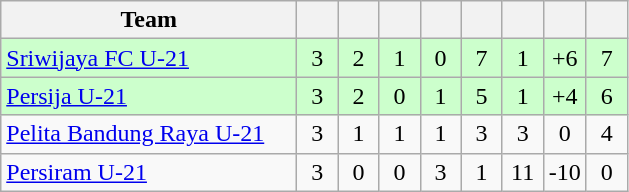<table class="wikitable" style="text-align:center">
<tr>
<th width=190>Team</th>
<th width=20></th>
<th width=20></th>
<th width=20></th>
<th width=20></th>
<th width=20></th>
<th width=20></th>
<th width=20></th>
<th width=20></th>
</tr>
<tr style="background:#cfc;">
<td align=left><a href='#'>Sriwijaya FC U-21</a></td>
<td>3</td>
<td>2</td>
<td>1</td>
<td>0</td>
<td>7</td>
<td>1</td>
<td>+6</td>
<td>7</td>
</tr>
<tr style="background:#cfc;">
<td align=left><a href='#'>Persija U-21</a></td>
<td>3</td>
<td>2</td>
<td>0</td>
<td>1</td>
<td>5</td>
<td>1</td>
<td>+4</td>
<td>6</td>
</tr>
<tr>
<td align=left><a href='#'>Pelita Bandung Raya U-21</a></td>
<td>3</td>
<td>1</td>
<td>1</td>
<td>1</td>
<td>3</td>
<td>3</td>
<td>0</td>
<td>4</td>
</tr>
<tr>
<td align=left><a href='#'>Persiram U-21</a></td>
<td>3</td>
<td>0</td>
<td>0</td>
<td>3</td>
<td>1</td>
<td>11</td>
<td>-10</td>
<td>0</td>
</tr>
</table>
